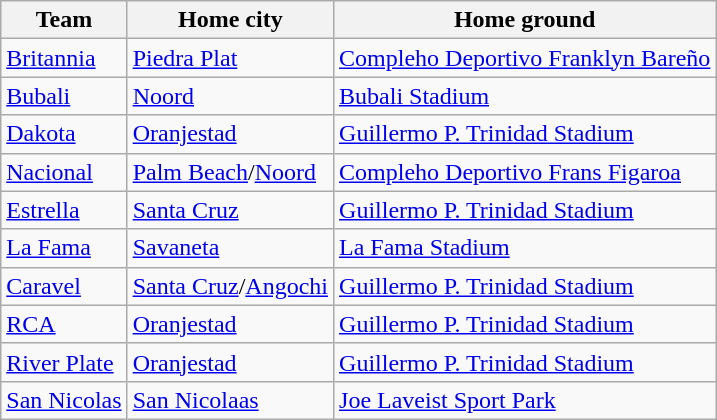<table class="wikitable sortable">
<tr>
<th>Team</th>
<th>Home city</th>
<th>Home ground</th>
</tr>
<tr>
<td><a href='#'>Britannia</a></td>
<td><a href='#'>Piedra Plat</a></td>
<td><a href='#'>Compleho Deportivo Franklyn Bareño</a></td>
</tr>
<tr>
<td><a href='#'>Bubali</a></td>
<td><a href='#'>Noord</a></td>
<td><a href='#'>Bubali Stadium</a></td>
</tr>
<tr>
<td><a href='#'>Dakota</a></td>
<td><a href='#'>Oranjestad</a></td>
<td><a href='#'>Guillermo P. Trinidad Stadium</a></td>
</tr>
<tr>
<td><a href='#'>Nacional</a></td>
<td><a href='#'>Palm Beach</a>/<a href='#'>Noord</a></td>
<td><a href='#'>Compleho Deportivo Frans Figaroa</a></td>
</tr>
<tr>
<td><a href='#'>Estrella</a></td>
<td><a href='#'>Santa Cruz</a></td>
<td><a href='#'>Guillermo P. Trinidad Stadium</a></td>
</tr>
<tr>
<td><a href='#'>La Fama</a></td>
<td><a href='#'>Savaneta</a></td>
<td><a href='#'>La Fama Stadium</a></td>
</tr>
<tr>
<td><a href='#'>Caravel</a></td>
<td><a href='#'>Santa Cruz</a>/<a href='#'>Angochi</a></td>
<td><a href='#'>Guillermo P. Trinidad Stadium</a></td>
</tr>
<tr>
<td><a href='#'>RCA</a></td>
<td><a href='#'>Oranjestad</a></td>
<td><a href='#'>Guillermo P. Trinidad Stadium</a></td>
</tr>
<tr>
<td><a href='#'>River Plate</a></td>
<td><a href='#'>Oranjestad</a></td>
<td><a href='#'>Guillermo P. Trinidad Stadium</a></td>
</tr>
<tr>
<td><a href='#'>San Nicolas</a></td>
<td><a href='#'>San Nicolaas</a></td>
<td><a href='#'>Joe Laveist Sport Park</a></td>
</tr>
</table>
